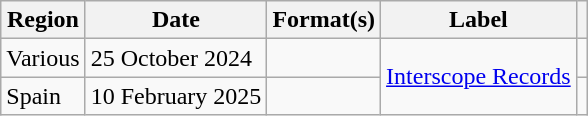<table class="wikitable plainrowheaders">
<tr>
<th scope="col">Region</th>
<th scope="col">Date</th>
<th scope="col">Format(s)</th>
<th scope="col">Label</th>
<th scope="col"></th>
</tr>
<tr>
<td>Various</td>
<td>25 October 2024</td>
<td></td>
<td scope="row" rowspan="2"><a href='#'>Interscope Records</a></td>
<td align="center"></td>
</tr>
<tr>
<td>Spain</td>
<td>10 February 2025</td>
<td></td>
<td align="center"></td>
</tr>
</table>
